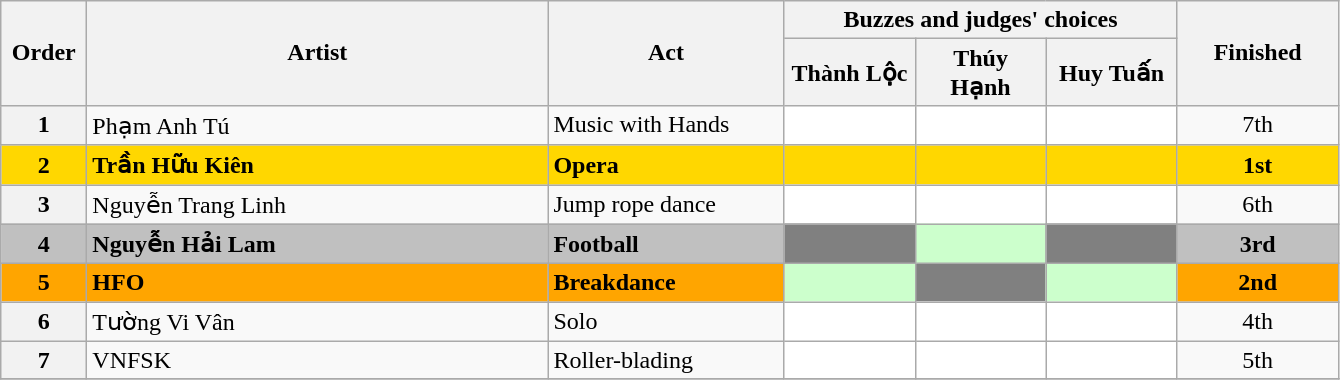<table class=wikitable>
<tr>
<th rowspan=2 width=50>Order</th>
<th rowspan=2 width=300>Artist</th>
<th rowspan=2 width=150>Act</th>
<th colspan=3 width=240>Buzzes and judges' choices</th>
<th rowspan=2 width=100>Finished</th>
</tr>
<tr>
<th width=80>Thành Lộc</th>
<th width=80>Thúy Hạnh</th>
<th width=80>Huy Tuấn</th>
</tr>
<tr>
<th>1</th>
<td>Phạm Anh Tú</td>
<td>Music with Hands</td>
<td align=center bgcolor=white></td>
<td align=center bgcolor=white></td>
<td align=center bgcolor=white></td>
<td align=center>7th</td>
</tr>
<tr>
<td align=center bgcolor=gold><strong>2</strong></td>
<td bgcolor=gold><strong>Trần Hữu Kiên</strong></td>
<td bgcolor=gold><strong>Opera</strong></td>
<td align=center bgcolor=gold></td>
<td align=center bgcolor=gold></td>
<td align=center bgcolor=gold></td>
<td align=center bgcolor=gold><strong>1st</strong></td>
</tr>
<tr>
<th>3</th>
<td>Nguyễn Trang Linh</td>
<td>Jump rope dance</td>
<td align=center bgcolor=white></td>
<td align=center bgcolor=white></td>
<td align=center bgcolor=white></td>
<td align=center>6th</td>
</tr>
<tr>
<td align=center bgcolor=silver><strong>4</strong></td>
<td bgcolor=silver><strong>Nguyễn Hải Lam</strong></td>
<td bgcolor=silver><strong>Football</strong></td>
<td align=center bgcolor=gray></td>
<td align=center bgcolor="#cfc"></td>
<td align=center bgcolor=gray></td>
<td align=center bgcolor=silver><strong>3rd</strong></td>
</tr>
<tr>
<td align=center bgcolor=orange><strong>5</strong></td>
<td bgcolor=orange><strong>HFO</strong></td>
<td bgcolor=orange><strong>Breakdance</strong></td>
<td align=center bgcolor="#cfc"></td>
<td align=center bgcolor=gray></td>
<td align=center bgcolor="#cfc"></td>
<td align=center bgcolor=orange><strong>2nd</strong></td>
</tr>
<tr>
<th>6</th>
<td>Tường Vi Vân</td>
<td>Solo</td>
<td align=center bgcolor=white></td>
<td align=center bgcolor=white></td>
<td align=center bgcolor=white></td>
<td align=center>4th</td>
</tr>
<tr>
<th>7</th>
<td>VNFSK</td>
<td>Roller-blading</td>
<td align=center bgcolor=white></td>
<td align=center bgcolor=white></td>
<td align=center bgcolor=white></td>
<td align=center>5th</td>
</tr>
<tr>
</tr>
</table>
